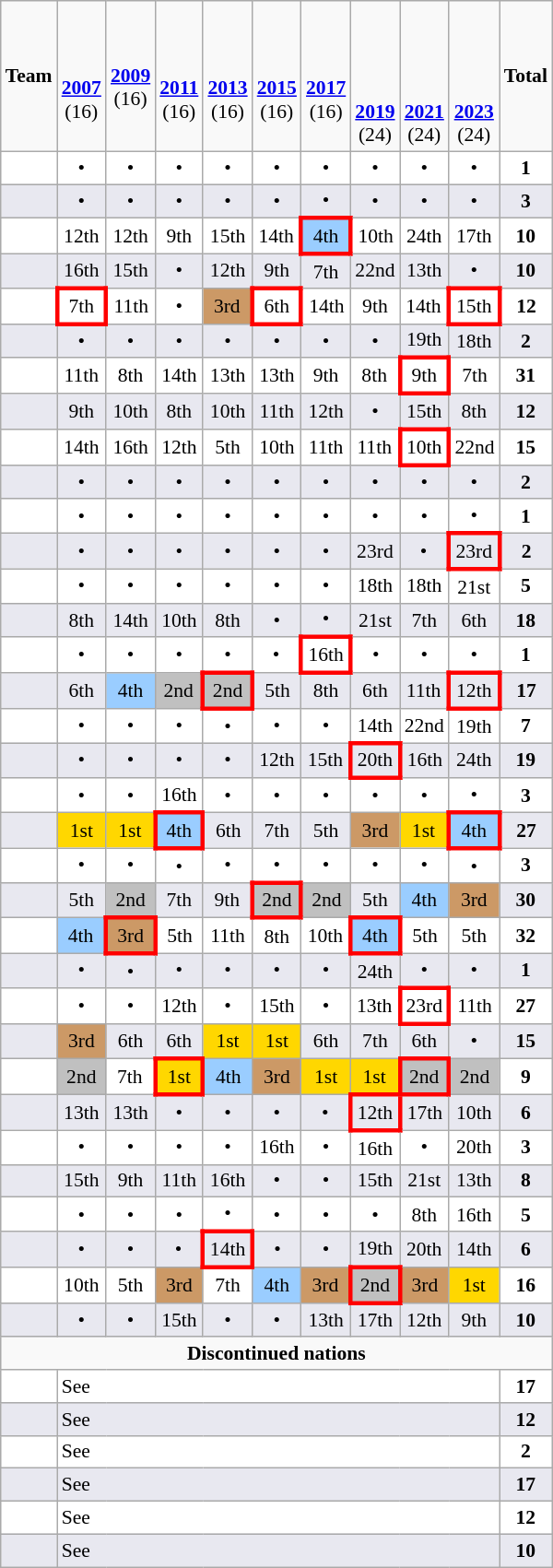<table class="wikitable shortable" style="text-align:center; font-size:90%" white-space:nowrap;">
<tr bgcolor=>
<td><strong>Team</strong></td>
<td><strong><br><br><a href='#'>2007</a><br></strong>(16)</td>
<td><strong><br><a href='#'>2009</a><br></strong>(16)</td>
<td><strong><br><br><a href='#'>2011</a><br></strong>(16)</td>
<td><strong><br><br><a href='#'>2013</a><br></strong>(16)</td>
<td><strong><br><br><a href='#'>2015</a><br></strong>(16)</td>
<td><strong><br><br><a href='#'>2017</a><br></strong>(16)</td>
<td><strong><br><br><br><br><a href='#'>2019</a><br></strong>(24)</td>
<td><strong><br><br><br><br><a href='#'>2021</a><br></strong>(24)</td>
<td><strong><br><br><br><br><a href='#'>2023</a><br></strong>(24)</td>
<td><strong>Total</strong></td>
</tr>
<tr bgcolor= #FFFFFF>
<td align=left></td>
<td>•</td>
<td>•</td>
<td>•</td>
<td>•</td>
<td>•</td>
<td>•</td>
<td>•</td>
<td>•</td>
<td>•</td>
<td><strong>1</strong></td>
</tr>
<tr bgcolor= #E8E8F0>
<td align=left></td>
<td>•</td>
<td>•</td>
<td>•</td>
<td>•</td>
<td>•</td>
<td>•</td>
<td>•</td>
<td>•</td>
<td>•</td>
<td><strong>3</strong></td>
</tr>
<tr bgcolor= #FFFFFF>
<td align=left></td>
<td>12th</td>
<td>12th</td>
<td>9th</td>
<td>15th</td>
<td>14th</td>
<td style="border:3px solid red" bgcolor=#9acdff>4th</td>
<td>10th</td>
<td>24th</td>
<td>17th</td>
<td><strong>10</strong></td>
</tr>
<tr bgcolor= #E8E8F0>
<td align=left></td>
<td>16th</td>
<td>15th</td>
<td>•</td>
<td>12th</td>
<td>9th</td>
<td>7th</td>
<td>22nd</td>
<td>13th</td>
<td>•</td>
<td><strong>10</strong></td>
</tr>
<tr bgcolor= #FFFFFF>
<td align=left></td>
<td style="border:3px solid red">7th</td>
<td>11th</td>
<td>•</td>
<td bgcolor=#CC9966>3rd</td>
<td style="border:3px solid red">6th</td>
<td>14th</td>
<td>9th</td>
<td>14th</td>
<td style="border:3px solid red">15th</td>
<td><strong>12</strong></td>
</tr>
<tr bgcolor= #E8E8F0>
<td align=left></td>
<td>•</td>
<td>•</td>
<td>•</td>
<td>•</td>
<td>•</td>
<td>•</td>
<td>•</td>
<td>19th</td>
<td>18th</td>
<td><strong>2</strong></td>
</tr>
<tr bgcolor= #FFFFFF>
<td align=left></td>
<td>11th</td>
<td>8th</td>
<td>14th</td>
<td>13th</td>
<td>13th</td>
<td>9th</td>
<td>8th</td>
<td style="border:3px solid red">9th</td>
<td>7th</td>
<td><strong>31</strong></td>
</tr>
<tr bgcolor= #E8E8F0>
<td align=left></td>
<td>9th</td>
<td>10th</td>
<td>8th</td>
<td>10th</td>
<td>11th</td>
<td>12th</td>
<td>•</td>
<td>15th</td>
<td>8th</td>
<td><strong>12</strong></td>
</tr>
<tr bgcolor= #FFFFFF>
<td align=left></td>
<td>14th</td>
<td>16th</td>
<td>12th</td>
<td>5th</td>
<td>10th</td>
<td>11th</td>
<td>11th</td>
<td style="border:3px solid red">10th</td>
<td>22nd</td>
<td><strong>15</strong></td>
</tr>
<tr bgcolor= #E8E8F0>
<td align=left></td>
<td>•</td>
<td>•</td>
<td>•</td>
<td>•</td>
<td>•</td>
<td>•</td>
<td>•</td>
<td>•</td>
<td>•</td>
<td><strong>2</strong></td>
</tr>
<tr bgcolor= #FFFFFF>
<td align=left></td>
<td>•</td>
<td>•</td>
<td>•</td>
<td>•</td>
<td>•</td>
<td>•</td>
<td>•</td>
<td>•</td>
<td>•</td>
<td><strong>1</strong></td>
</tr>
<tr bgcolor= #E8E8F0>
<td align=left></td>
<td>•</td>
<td>•</td>
<td>•</td>
<td>•</td>
<td>•</td>
<td>•</td>
<td>23rd</td>
<td>•</td>
<td style="border:3px solid red">23rd</td>
<td><strong>2</strong></td>
</tr>
<tr bgcolor= #FFFFFF>
<td align=left></td>
<td>•</td>
<td>•</td>
<td>•</td>
<td>•</td>
<td>•</td>
<td>•</td>
<td>18th</td>
<td>18th</td>
<td>21st</td>
<td><strong>5</strong></td>
</tr>
<tr bgcolor= #E8E8F0>
<td align=left></td>
<td>8th</td>
<td>14th</td>
<td>10th</td>
<td>8th</td>
<td>•</td>
<td>•</td>
<td>21st</td>
<td>7th</td>
<td>6th</td>
<td><strong>18</strong></td>
</tr>
<tr bgcolor= #FFFFFF>
<td align=left></td>
<td>•</td>
<td>•</td>
<td>•</td>
<td>•</td>
<td>•</td>
<td style="border:3px solid red">16th</td>
<td>•</td>
<td>•</td>
<td>•</td>
<td><strong>1</strong></td>
</tr>
<tr bgcolor= #E8E8F0>
<td align=left></td>
<td>6th</td>
<td bgcolor=#9acdff>4th</td>
<td bgcolor=silver>2nd</td>
<td style="border:3px solid red" bgcolor=silver>2nd</td>
<td>5th</td>
<td>8th</td>
<td>6th</td>
<td>11th</td>
<td style="border:3px solid red">12th</td>
<td><strong>17</strong></td>
</tr>
<tr bgcolor= #FFFFFF>
<td align=left></td>
<td>•</td>
<td>•</td>
<td>•</td>
<td>•</td>
<td>•</td>
<td>•</td>
<td>14th</td>
<td>22nd</td>
<td>19th</td>
<td><strong>7</strong></td>
</tr>
<tr bgcolor= #E8E8F0>
<td align=left></td>
<td>•</td>
<td>•</td>
<td>•</td>
<td>•</td>
<td>12th</td>
<td>15th</td>
<td style="border:3px solid red">20th</td>
<td>16th</td>
<td>24th</td>
<td><strong>19</strong></td>
</tr>
<tr bgcolor= #FFFFFF>
<td align=left></td>
<td>•</td>
<td>•</td>
<td>16th</td>
<td>•</td>
<td>•</td>
<td>•</td>
<td>•</td>
<td>•</td>
<td>•</td>
<td><strong>3</strong></td>
</tr>
<tr bgcolor= #E8E8F0>
<td align=left></td>
<td bgcolor=gold>1st</td>
<td bgcolor=gold>1st</td>
<td style="border:3px solid red" bgcolor=#9acdff>4th</td>
<td>6th</td>
<td>7th</td>
<td>5th</td>
<td bgcolor=#CC9966>3rd</td>
<td bgcolor=gold>1st</td>
<td style="border:3px solid red" bgcolor=#9acdff>4th</td>
<td><strong>27</strong></td>
</tr>
<tr bgcolor= #FFFFFF>
<td align=left></td>
<td>•</td>
<td>•</td>
<td>•</td>
<td>•</td>
<td>•</td>
<td>•</td>
<td>•</td>
<td>•</td>
<td>•</td>
<td><strong>3</strong></td>
</tr>
<tr bgcolor= #E8E8F0>
<td align=left></td>
<td>5th</td>
<td bgcolor=silver>2nd</td>
<td>7th</td>
<td>9th</td>
<td style="border:3px solid red" bgcolor=silver>2nd</td>
<td bgcolor=silver>2nd</td>
<td>5th</td>
<td bgcolor=#9acdff>4th</td>
<td bgcolor=#CC9966>3rd</td>
<td><strong>30</strong></td>
</tr>
<tr bgcolor= #FFFFFF>
<td align=left></td>
<td bgcolor=#9acdff>4th</td>
<td style="border:3px solid red" bgcolor=#CC9966>3rd</td>
<td>5th</td>
<td>11th</td>
<td>8th</td>
<td>10th</td>
<td style="border:3px solid red" bgcolor=#9acdff>4th</td>
<td>5th</td>
<td>5th</td>
<td><strong>32</strong></td>
</tr>
<tr bgcolor= #E8E8F0>
<td align=left></td>
<td>•</td>
<td>•</td>
<td>•</td>
<td>•</td>
<td>•</td>
<td>•</td>
<td>24th</td>
<td>•</td>
<td>•</td>
<td><strong>1</strong></td>
</tr>
<tr bgcolor= #FFFFFF>
<td align=left></td>
<td>•</td>
<td>•</td>
<td>12th</td>
<td>•</td>
<td>15th</td>
<td>•</td>
<td>13th</td>
<td style="border:3px solid red">23rd</td>
<td>11th</td>
<td><strong>27</strong></td>
</tr>
<tr bgcolor= #E8E8F0>
<td align=left></td>
<td bgcolor=#CC9966>3rd</td>
<td>6th</td>
<td>6th</td>
<td bgcolor=gold>1st</td>
<td bgcolor=gold>1st</td>
<td>6th</td>
<td>7th</td>
<td>6th</td>
<td>•</td>
<td><strong>15</strong></td>
</tr>
<tr bgcolor= #FFFFFF>
<td align=left></td>
<td bgcolor=silver>2nd</td>
<td>7th</td>
<td style="border:3px solid red" bgcolor=gold>1st</td>
<td bgcolor=#9acdff>4th</td>
<td bgcolor=#CC9966>3rd</td>
<td bgcolor=gold>1st</td>
<td bgcolor=gold>1st</td>
<td style="border:3px solid red" bgcolor=silver>2nd</td>
<td bgcolor=silver>2nd</td>
<td><strong>9</strong></td>
</tr>
<tr bgcolor= #E8E8F0>
<td align=left></td>
<td>13th</td>
<td>13th</td>
<td>•</td>
<td>•</td>
<td>•</td>
<td>•</td>
<td style="border:3px solid red">12th</td>
<td>17th</td>
<td>10th</td>
<td><strong>6</strong></td>
</tr>
<tr bgcolor= #FFFFFF>
<td align=left></td>
<td>•</td>
<td>•</td>
<td>•</td>
<td>•</td>
<td>16th</td>
<td>•</td>
<td>16th</td>
<td>•</td>
<td>20th</td>
<td><strong>3</strong></td>
</tr>
<tr bgcolor= #E8E8F0>
<td align=left></td>
<td>15th</td>
<td>9th</td>
<td>11th</td>
<td>16th</td>
<td>•</td>
<td>•</td>
<td>15th</td>
<td>21st</td>
<td>13th</td>
<td><strong>8</strong></td>
</tr>
<tr bgcolor= #FFFFFF>
<td align=left></td>
<td>•</td>
<td>•</td>
<td>•</td>
<td>•</td>
<td>•</td>
<td>•</td>
<td>•</td>
<td>8th</td>
<td>16th</td>
<td><strong>5</strong></td>
</tr>
<tr bgcolor= #E8E8F0>
<td align=left></td>
<td>•</td>
<td>•</td>
<td>•</td>
<td style="border:3px solid red">14th</td>
<td>•</td>
<td>•</td>
<td>19th</td>
<td>20th</td>
<td>14th</td>
<td><strong>6</strong></td>
</tr>
<tr bgcolor= #FFFFFF>
<td align=left></td>
<td>10th</td>
<td>5th</td>
<td bgcolor=#CC9966>3rd</td>
<td>7th</td>
<td bgcolor=#9acdff>4th</td>
<td bgcolor=#CC9966>3rd</td>
<td style="border:3px solid red" bgcolor=silver>2nd</td>
<td bgcolor=#CC9966>3rd</td>
<td bgcolor=gold>1st</td>
<td><strong>16</strong></td>
</tr>
<tr bgcolor= #E8E8F0>
<td align=left></td>
<td>•</td>
<td>•</td>
<td>15th</td>
<td>•</td>
<td>•</td>
<td>13th</td>
<td>17th</td>
<td>12th</td>
<td>9th</td>
<td><strong>10</strong></td>
</tr>
<tr>
<td align="center" colspan=11><strong>Discontinued nations</strong></td>
</tr>
<tr bgcolor= #FFFFFF>
<td align=left><em></em></td>
<td colspan=9 align=left>See </td>
<td><strong>17</strong></td>
</tr>
<tr bgcolor= #E8E8F0>
<td align=left><em></em></td>
<td colspan=9 align=left>See </td>
<td><strong>12</strong></td>
</tr>
<tr bgcolor= #FFFFFF>
<td align=left><em></em></td>
<td colspan=9 align=left>See </td>
<td><strong>2</strong></td>
</tr>
<tr bgcolor= #E8E8F0>
<td align=left><em></em></td>
<td colspan=9 align=left>See </td>
<td><strong>17</strong></td>
</tr>
<tr bgcolor= #FFFFFF>
<td align=left><em></em></td>
<td colspan=9 align=left>See </td>
<td><strong>12</strong></td>
</tr>
<tr bgcolor= #E8E8F0>
<td align=left><em></em></td>
<td colspan=9 align=left>See </td>
<td><strong>10</strong></td>
</tr>
</table>
